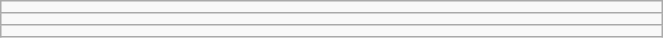<table class="wikitable" style=" text-align:center; font-size:110%;" width="35%">
<tr>
<td></td>
</tr>
<tr>
<td></td>
</tr>
<tr>
<td></td>
</tr>
</table>
